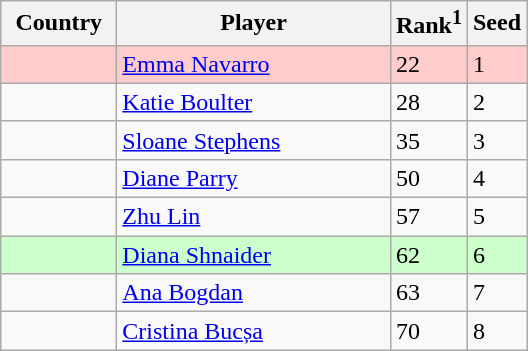<table class="sortable wikitable">
<tr>
<th width="70">Country</th>
<th width="175">Player</th>
<th>Rank<sup>1</sup></th>
<th>Seed</th>
</tr>
<tr style="background:#fcc;">
<td></td>
<td><a href='#'>Emma Navarro</a></td>
<td>22</td>
<td>1</td>
</tr>
<tr>
<td></td>
<td><a href='#'>Katie Boulter</a></td>
<td>28</td>
<td>2</td>
</tr>
<tr>
<td></td>
<td><a href='#'>Sloane Stephens</a></td>
<td>35</td>
<td>3</td>
</tr>
<tr>
<td></td>
<td><a href='#'>Diane Parry</a></td>
<td>50</td>
<td>4</td>
</tr>
<tr>
<td></td>
<td><a href='#'>Zhu Lin</a></td>
<td>57</td>
<td>5</td>
</tr>
<tr style="background:#cfc;">
<td></td>
<td><a href='#'>Diana Shnaider</a></td>
<td>62</td>
<td>6</td>
</tr>
<tr>
<td></td>
<td><a href='#'>Ana Bogdan</a></td>
<td>63</td>
<td>7</td>
</tr>
<tr>
<td></td>
<td><a href='#'>Cristina Bucșa</a></td>
<td>70</td>
<td>8</td>
</tr>
</table>
